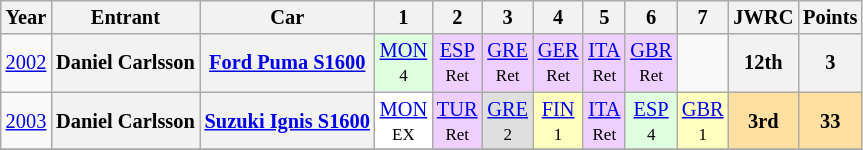<table class="wikitable" border="1" style="text-align:center; font-size:85%;">
<tr>
<th>Year</th>
<th>Entrant</th>
<th>Car</th>
<th>1</th>
<th>2</th>
<th>3</th>
<th>4</th>
<th>5</th>
<th>6</th>
<th>7</th>
<th>JWRC</th>
<th>Points</th>
</tr>
<tr>
<td><a href='#'>2002</a></td>
<th nowrap>Daniel Carlsson</th>
<th nowrap><a href='#'>Ford Puma S1600</a></th>
<td style="background:#DFFFDF;"><a href='#'>MON</a><br><small>4</small></td>
<td style="background:#EFCFFF;"><a href='#'>ESP</a><br><small>Ret</small></td>
<td style="background:#EFCFFF;"><a href='#'>GRE</a><br><small>Ret</small></td>
<td style="background:#EFCFFF;"><a href='#'>GER</a><br><small>Ret</small></td>
<td style="background:#EFCFFF;"><a href='#'>ITA</a><br><small>Ret</small></td>
<td style="background:#EFCFFF;"><a href='#'>GBR</a><br><small>Ret</small></td>
<td></td>
<th>12th</th>
<th>3</th>
</tr>
<tr>
<td><a href='#'>2003</a></td>
<th nowrap>Daniel Carlsson</th>
<th nowrap><a href='#'>Suzuki Ignis S1600</a></th>
<td style="background:#FFFFFF;"><a href='#'>MON</a><br><small>EX</small></td>
<td style="background:#EFCFFF;"><a href='#'>TUR</a><br><small>Ret</small></td>
<td style="background:#DFDFDF;"><a href='#'>GRE</a><br><small>2</small></td>
<td style="background:#FFFFBF;"><a href='#'>FIN</a><br><small>1</small></td>
<td style="background:#EFCFFF;"><a href='#'>ITA</a><br><small>Ret</small></td>
<td style="background:#DFFFDF;"><a href='#'>ESP</a><br><small>4</small></td>
<td style="background:#FFFFBF;"><a href='#'>GBR</a><br><small>1</small></td>
<td style="background:#FFDF9F;"><strong>3rd</strong></td>
<td style="background:#FFDF9F;"><strong>33</strong></td>
</tr>
<tr>
</tr>
</table>
